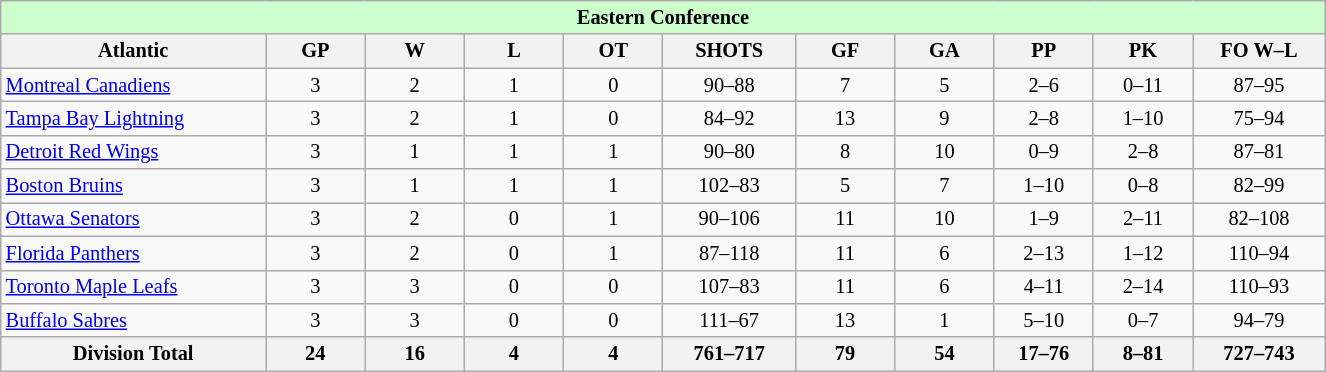<table class="wikitable" style="text-align:center; width:65em; font-size:85%;">
<tr style="background:#cfc; font-weight:bold;">
<td colspan=11>Eastern Conference</td>
</tr>
<tr>
<th width="20%">Atlantic</th>
<th width="7.5%">GP</th>
<th width="7.5%">W</th>
<th width="7.5%">L</th>
<th width="7.5%">OT</th>
<th width="10%">SHOTS</th>
<th width="7.5%">GF</th>
<th width="7.5%">GA</th>
<th width="7.5%">PP</th>
<th width="7.5%">PK</th>
<th width="10%">FO W–L</th>
</tr>
<tr>
<td align=left><a href='#'>Montreal Canadiens</a></td>
<td>3</td>
<td>2</td>
<td>1</td>
<td>0</td>
<td>90–88</td>
<td>7</td>
<td>5</td>
<td>2–6</td>
<td>0–11</td>
<td>87–95</td>
</tr>
<tr>
<td align=left><a href='#'>Tampa Bay Lightning</a></td>
<td>3</td>
<td>2</td>
<td>1</td>
<td>0</td>
<td>84–92</td>
<td>13</td>
<td>9</td>
<td>2–8</td>
<td>1–10</td>
<td>75–94</td>
</tr>
<tr>
<td align=left><a href='#'>Detroit Red Wings</a></td>
<td>3</td>
<td>1</td>
<td>1</td>
<td>1</td>
<td>90–80</td>
<td>8</td>
<td>10</td>
<td>0–9</td>
<td>2–8</td>
<td>87–81</td>
</tr>
<tr>
<td align=left><a href='#'>Boston Bruins</a></td>
<td>3</td>
<td>1</td>
<td>1</td>
<td>1</td>
<td>102–83</td>
<td>5</td>
<td>7</td>
<td>1–10</td>
<td>0–8</td>
<td>82–99</td>
</tr>
<tr>
<td align=left><a href='#'>Ottawa Senators</a></td>
<td>3</td>
<td>2</td>
<td>0</td>
<td>1</td>
<td>90–106</td>
<td>11</td>
<td>10</td>
<td>1–9</td>
<td>2–11</td>
<td>82–108</td>
</tr>
<tr>
<td align=left><a href='#'>Florida Panthers</a></td>
<td>3</td>
<td>2</td>
<td>0</td>
<td>1</td>
<td>87–118</td>
<td>11</td>
<td>6</td>
<td>2–13</td>
<td>1–12</td>
<td>110–94</td>
</tr>
<tr>
<td align=left><a href='#'>Toronto Maple Leafs</a></td>
<td>3</td>
<td>3</td>
<td>0</td>
<td>0</td>
<td>107–83</td>
<td>11</td>
<td>6</td>
<td>4–11</td>
<td>2–14</td>
<td>110–93</td>
</tr>
<tr>
<td align=left><a href='#'>Buffalo Sabres</a></td>
<td>3</td>
<td>3</td>
<td>0</td>
<td>0</td>
<td>111–67</td>
<td>13</td>
<td>1</td>
<td>5–10</td>
<td>0–7</td>
<td>94–79</td>
</tr>
<tr>
<th>Division Total</th>
<th>24</th>
<th>16</th>
<th>4</th>
<th>4</th>
<th>761–717</th>
<th>79</th>
<th>54</th>
<th>17–76</th>
<th>8–81</th>
<th>727–743</th>
</tr>
</table>
